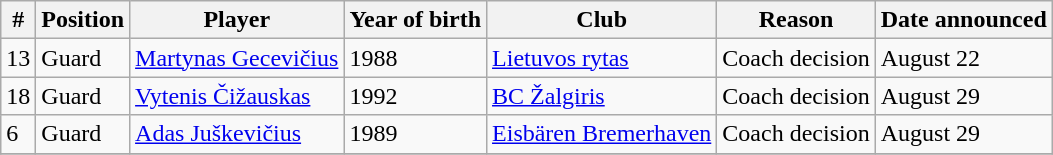<table class="wikitable">
<tr>
<th>#</th>
<th>Position</th>
<th>Player</th>
<th>Year of birth</th>
<th>Club</th>
<th>Reason</th>
<th>Date announced</th>
</tr>
<tr>
<td>13</td>
<td>Guard</td>
<td><a href='#'>Martynas Gecevičius</a></td>
<td>1988</td>
<td> <a href='#'>Lietuvos rytas</a></td>
<td>Coach decision</td>
<td>August 22</td>
</tr>
<tr>
<td>18</td>
<td>Guard</td>
<td><a href='#'>Vytenis Čižauskas</a></td>
<td>1992</td>
<td> <a href='#'>BC Žalgiris</a></td>
<td>Coach decision</td>
<td>August 29</td>
</tr>
<tr>
<td>6</td>
<td>Guard</td>
<td><a href='#'>Adas Juškevičius</a></td>
<td>1989</td>
<td> <a href='#'>Eisbären Bremerhaven</a></td>
<td>Coach decision</td>
<td>August 29</td>
</tr>
<tr>
</tr>
</table>
